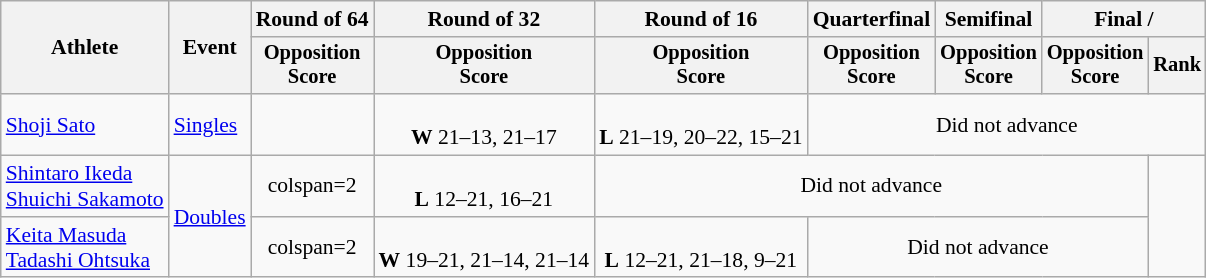<table class=wikitable style="font-size:90%">
<tr>
<th rowspan="2">Athlete</th>
<th rowspan="2">Event</th>
<th>Round of 64</th>
<th>Round of 32</th>
<th>Round of 16</th>
<th>Quarterfinal</th>
<th>Semifinal</th>
<th colspan=2>Final / </th>
</tr>
<tr style="font-size:95%">
<th>Opposition<br>Score</th>
<th>Opposition<br>Score</th>
<th>Opposition<br>Score</th>
<th>Opposition<br>Score</th>
<th>Opposition<br>Score</th>
<th>Opposition<br>Score</th>
<th>Rank</th>
</tr>
<tr align=center>
<td align=left><a href='#'>Shoji Sato</a></td>
<td align=left><a href='#'>Singles</a></td>
<td></td>
<td><br><strong>W</strong> 21–13, 21–17</td>
<td><br><strong>L</strong> 21–19, 20–22, 15–21</td>
<td colspan=4>Did not advance</td>
</tr>
<tr align=center>
<td align=left><a href='#'>Shintaro Ikeda</a><br><a href='#'>Shuichi Sakamoto</a></td>
<td align=left rowspan=2><a href='#'>Doubles</a></td>
<td>colspan=2 </td>
<td><br><strong>L</strong> 12–21, 16–21</td>
<td colspan=4>Did not advance</td>
</tr>
<tr align=center>
<td align=left><a href='#'>Keita Masuda</a><br><a href='#'>Tadashi Ohtsuka</a></td>
<td>colspan=2 </td>
<td><br><strong>W</strong> 19–21, 21–14, 21–14</td>
<td><br><strong>L</strong> 12–21, 21–18, 9–21</td>
<td colspan=3>Did not advance</td>
</tr>
</table>
